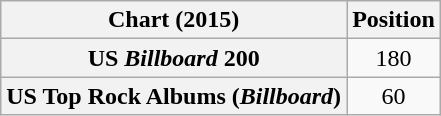<table class="wikitable sortable plainrowheaders" style="text-align:center">
<tr>
<th>Chart (2015)</th>
<th>Position</th>
</tr>
<tr>
<th scope="row">US <em>Billboard</em> 200</th>
<td>180</td>
</tr>
<tr>
<th scope="row">US Top Rock Albums (<em>Billboard</em>)</th>
<td>60</td>
</tr>
</table>
